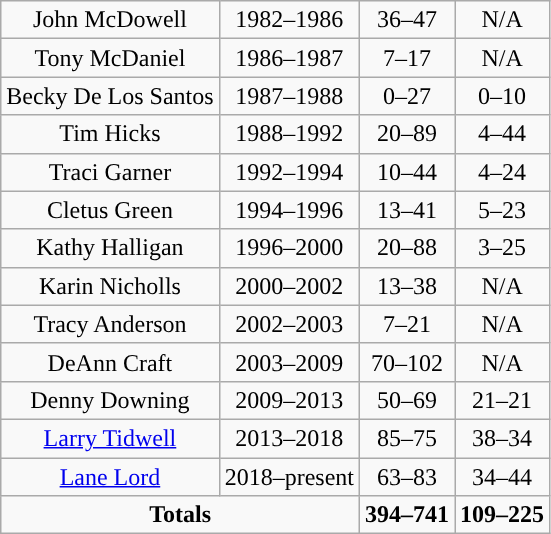<table class="wikitable" style="text-align:center">
<tr>
<td>John McDowell</td>
<td>1982–1986</td>
<td>36–47</td>
<td>N/A</td>
</tr>
<tr>
<td>Tony McDaniel</td>
<td>1986–1987</td>
<td>7–17</td>
<td>N/A</td>
</tr>
<tr>
<td>Becky De Los Santos</td>
<td>1987–1988</td>
<td>0–27</td>
<td>0–10</td>
</tr>
<tr>
<td>Tim Hicks</td>
<td>1988–1992</td>
<td>20–89</td>
<td>4–44</td>
</tr>
<tr>
<td>Traci Garner</td>
<td>1992–1994</td>
<td>10–44</td>
<td>4–24</td>
</tr>
<tr>
<td>Cletus Green</td>
<td>1994–1996</td>
<td>13–41</td>
<td>5–23</td>
</tr>
<tr>
<td>Kathy Halligan</td>
<td>1996–2000</td>
<td>20–88</td>
<td>3–25</td>
</tr>
<tr>
<td>Karin Nicholls</td>
<td>2000–2002</td>
<td>13–38</td>
<td>N/A</td>
</tr>
<tr>
<td>Tracy Anderson</td>
<td>2002–2003</td>
<td>7–21</td>
<td>N/A</td>
</tr>
<tr>
<td>DeAnn Craft</td>
<td>2003–2009</td>
<td>70–102</td>
<td>N/A</td>
</tr>
<tr>
<td>Denny Downing</td>
<td>2009–2013</td>
<td>50–69</td>
<td>21–21</td>
</tr>
<tr>
<td><a href='#'>Larry Tidwell</a></td>
<td>2013–2018</td>
<td>85–75</td>
<td>38–34</td>
</tr>
<tr>
<td><a href='#'>Lane Lord</a></td>
<td>2018–present</td>
<td>63–83</td>
<td>34–44</td>
</tr>
<tr>
<td colspan=2><strong>Totals</strong></td>
<td><strong>394–741</strong></td>
<td><strong>109–225</strong></td>
</tr>
</table>
